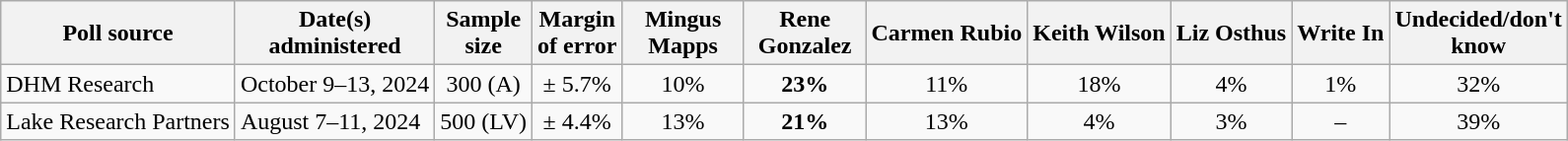<table class="wikitable">
<tr>
<th>Poll source</th>
<th>Date(s)<br>administered</th>
<th>Sample<br>size</th>
<th>Margin<br>of error</th>
<th style="width:75px;">Mingus Mapps</th>
<th style="width:75px;">Rene Gonzalez</th>
<th>Carmen Rubio</th>
<th>Keith Wilson</th>
<th>Liz Osthus</th>
<th>Write In</th>
<th style="width:75px;">Undecided/don't know</th>
</tr>
<tr>
<td>DHM Research</td>
<td>October 9–13, 2024</td>
<td align="center">300 (A)</td>
<td align="center">± 5.7%</td>
<td align="center">10%</td>
<td align="center" ><strong>23%</strong></td>
<td align="center">11%</td>
<td align="center">18%</td>
<td align="center">4%</td>
<td align="center">1%</td>
<td align="center">32%</td>
</tr>
<tr>
<td>Lake Research Partners</td>
<td>August 7–11, 2024</td>
<td align="center">500 (LV)</td>
<td align="center">± 4.4%</td>
<td align="center">13%</td>
<td align="center" ><strong>21%</strong></td>
<td align="center">13%</td>
<td align="center">4%</td>
<td align="center">3%</td>
<td align="center">–</td>
<td align="center">39%</td>
</tr>
</table>
